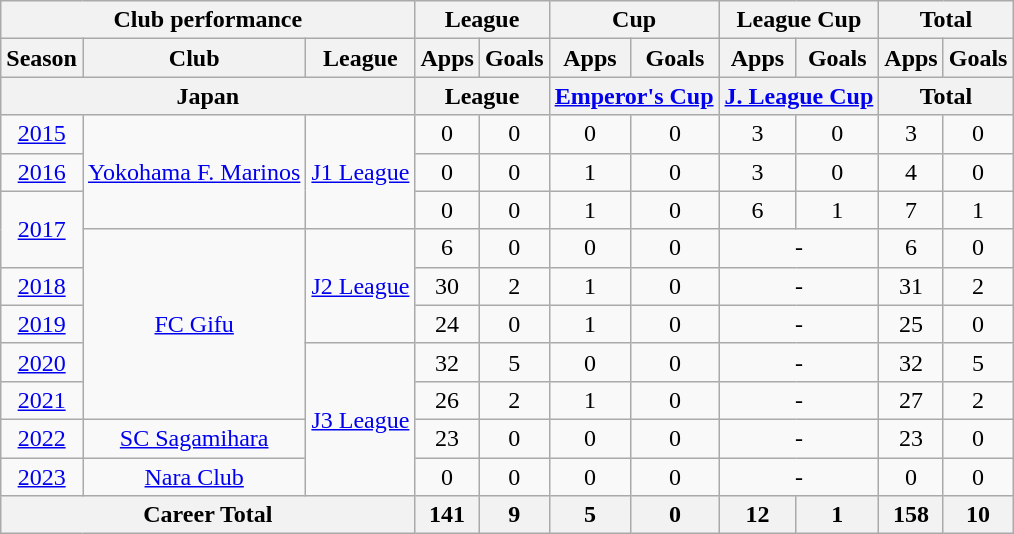<table class="wikitable" style="text-align:center;">
<tr>
<th colspan=3>Club performance</th>
<th colspan=2>League</th>
<th colspan=2>Cup</th>
<th colspan=2>League Cup</th>
<th colspan=2>Total</th>
</tr>
<tr>
<th>Season</th>
<th>Club</th>
<th>League</th>
<th>Apps</th>
<th>Goals</th>
<th>Apps</th>
<th>Goals</th>
<th>Apps</th>
<th>Goals</th>
<th>Apps</th>
<th>Goals</th>
</tr>
<tr>
<th colspan=3>Japan</th>
<th colspan=2>League</th>
<th colspan=2><a href='#'>Emperor's Cup</a></th>
<th colspan=2><a href='#'>J. League Cup</a></th>
<th colspan=6>Total</th>
</tr>
<tr>
<td><a href='#'>2015</a></td>
<td rowspan="3"><a href='#'>Yokohama F. Marinos</a></td>
<td rowspan="3"><a href='#'>J1 League</a></td>
<td>0</td>
<td>0</td>
<td>0</td>
<td>0</td>
<td>3</td>
<td>0</td>
<td>3</td>
<td>0</td>
</tr>
<tr>
<td><a href='#'>2016</a></td>
<td>0</td>
<td>0</td>
<td>1</td>
<td>0</td>
<td>3</td>
<td>0</td>
<td>4</td>
<td>0</td>
</tr>
<tr>
<td rowspan="2"><a href='#'>2017</a></td>
<td>0</td>
<td>0</td>
<td>1</td>
<td>0</td>
<td>6</td>
<td>1</td>
<td>7</td>
<td>1</td>
</tr>
<tr>
<td rowspan="5"><a href='#'>FC Gifu</a></td>
<td rowspan="3"><a href='#'>J2 League</a></td>
<td>6</td>
<td>0</td>
<td>0</td>
<td>0</td>
<td colspan="2">-</td>
<td>6</td>
<td>0</td>
</tr>
<tr>
<td><a href='#'>2018</a></td>
<td>30</td>
<td>2</td>
<td>1</td>
<td>0</td>
<td colspan="2">-</td>
<td>31</td>
<td>2</td>
</tr>
<tr>
<td><a href='#'>2019</a></td>
<td>24</td>
<td>0</td>
<td>1</td>
<td>0</td>
<td colspan="2">-</td>
<td>25</td>
<td>0</td>
</tr>
<tr>
<td><a href='#'>2020</a></td>
<td rowspan="4"><a href='#'>J3 League</a></td>
<td>32</td>
<td>5</td>
<td>0</td>
<td>0</td>
<td colspan="2">-</td>
<td>32</td>
<td>5</td>
</tr>
<tr>
<td><a href='#'>2021</a></td>
<td>26</td>
<td>2</td>
<td>1</td>
<td>0</td>
<td colspan="2">-</td>
<td>27</td>
<td>2</td>
</tr>
<tr>
<td><a href='#'>2022</a></td>
<td><a href='#'>SC Sagamihara</a></td>
<td>23</td>
<td>0</td>
<td>0</td>
<td>0</td>
<td colspan="2">-</td>
<td>23</td>
<td>0</td>
</tr>
<tr>
<td><a href='#'>2023</a></td>
<td><a href='#'>Nara Club</a></td>
<td>0</td>
<td>0</td>
<td>0</td>
<td>0</td>
<td colspan="2">-</td>
<td>0</td>
<td>0</td>
</tr>
<tr>
<th colspan=3>Career Total</th>
<th>141</th>
<th>9</th>
<th>5</th>
<th>0</th>
<th>12</th>
<th>1</th>
<th>158</th>
<th>10</th>
</tr>
</table>
